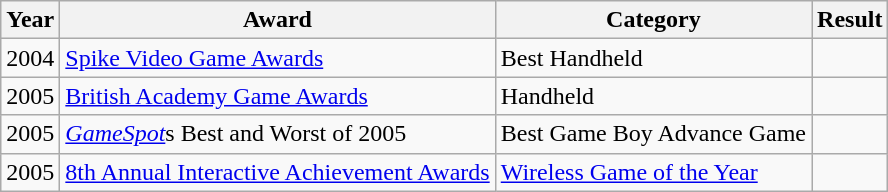<table class="wikitable sortable">
<tr>
<th>Year</th>
<th>Award</th>
<th>Category</th>
<th>Result</th>
</tr>
<tr>
<td style="text-align:center;">2004</td>
<td><a href='#'>Spike Video Game Awards</a></td>
<td>Best Handheld</td>
<td></td>
</tr>
<tr>
<td style="text-align:center;">2005</td>
<td><a href='#'>British Academy Game Awards</a></td>
<td>Handheld</td>
<td></td>
</tr>
<tr>
<td style="text-align:center;">2005</td>
<td><em><a href='#'>GameSpot</a></em>s Best and Worst of 2005</td>
<td>Best Game Boy Advance Game</td>
<td></td>
</tr>
<tr>
<td style="text-align:center;">2005</td>
<td><a href='#'>8th Annual Interactive Achievement Awards</a></td>
<td><a href='#'>Wireless Game of the Year</a></td>
<td></td>
</tr>
</table>
